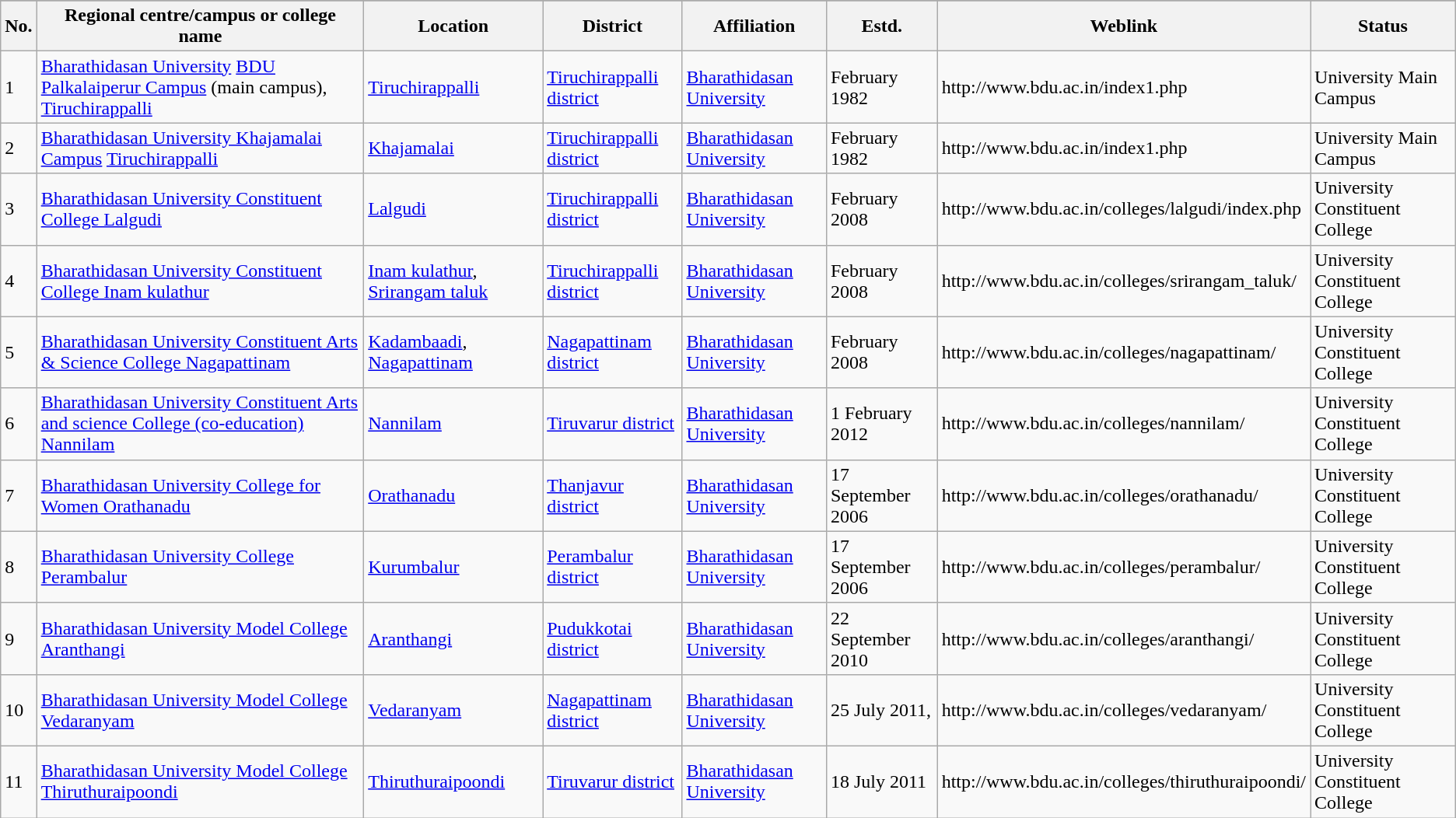<table class="wikitable sortable">
<tr>
</tr>
<tr>
<th>No.</th>
<th>Regional centre/campus or college name</th>
<th>Location</th>
<th>District</th>
<th>Affiliation</th>
<th>Estd.</th>
<th>Weblink</th>
<th>Status</th>
</tr>
<tr>
<td>1</td>
<td><a href='#'>Bharathidasan University</a> <a href='#'>BDU Palkalaiperur Campus</a> (main campus), <a href='#'>Tiruchirappalli</a></td>
<td><a href='#'>Tiruchirappalli</a></td>
<td><a href='#'>Tiruchirappalli district</a></td>
<td><a href='#'>Bharathidasan University</a></td>
<td>February 1982</td>
<td>http://www.bdu.ac.in/index1.php</td>
<td>University Main Campus</td>
</tr>
<tr>
<td>2</td>
<td><a href='#'>Bharathidasan University Khajamalai Campus</a> <a href='#'>Tiruchirappalli</a></td>
<td><a href='#'>Khajamalai</a></td>
<td><a href='#'>Tiruchirappalli district</a></td>
<td><a href='#'>Bharathidasan University</a></td>
<td>February 1982</td>
<td>http://www.bdu.ac.in/index1.php</td>
<td>University Main Campus</td>
</tr>
<tr>
<td>3</td>
<td><a href='#'>Bharathidasan University Constituent College Lalgudi</a></td>
<td><a href='#'>Lalgudi</a></td>
<td><a href='#'>Tiruchirappalli district</a></td>
<td><a href='#'>Bharathidasan University</a></td>
<td>February 2008</td>
<td>http://www.bdu.ac.in/colleges/lalgudi/index.php</td>
<td>University Constituent College</td>
</tr>
<tr>
<td>4</td>
<td><a href='#'>Bharathidasan University Constituent College Inam kulathur</a></td>
<td><a href='#'>Inam kulathur</a>, <a href='#'>Srirangam taluk</a></td>
<td><a href='#'>Tiruchirappalli district</a></td>
<td><a href='#'>Bharathidasan University</a></td>
<td>February 2008</td>
<td>http://www.bdu.ac.in/colleges/srirangam_taluk/</td>
<td>University Constituent College</td>
</tr>
<tr>
<td>5</td>
<td><a href='#'>Bharathidasan University Constituent Arts & Science College Nagapattinam</a></td>
<td><a href='#'>Kadambaadi</a>, <a href='#'>Nagapattinam</a></td>
<td><a href='#'>Nagapattinam district</a></td>
<td><a href='#'>Bharathidasan University</a></td>
<td>February 2008</td>
<td>http://www.bdu.ac.in/colleges/nagapattinam/</td>
<td>University Constituent College</td>
</tr>
<tr>
<td>6</td>
<td><a href='#'>Bharathidasan University Constituent Arts and science College (co-education) Nannilam</a></td>
<td><a href='#'>Nannilam</a></td>
<td><a href='#'>Tiruvarur district</a></td>
<td><a href='#'>Bharathidasan University</a></td>
<td>1 February 2012</td>
<td>http://www.bdu.ac.in/colleges/nannilam/</td>
<td>University Constituent College</td>
</tr>
<tr>
<td>7</td>
<td><a href='#'>Bharathidasan University College for Women Orathanadu</a></td>
<td><a href='#'>Orathanadu</a></td>
<td><a href='#'>Thanjavur district</a></td>
<td><a href='#'>Bharathidasan University</a></td>
<td>17 September 2006</td>
<td>http://www.bdu.ac.in/colleges/orathanadu/</td>
<td>University Constituent College</td>
</tr>
<tr>
<td>8</td>
<td><a href='#'>Bharathidasan University College Perambalur</a></td>
<td><a href='#'>Kurumbalur</a></td>
<td><a href='#'>Perambalur district</a></td>
<td><a href='#'>Bharathidasan University</a></td>
<td>17 September 2006</td>
<td>http://www.bdu.ac.in/colleges/perambalur/</td>
<td>University Constituent College</td>
</tr>
<tr>
<td>9</td>
<td><a href='#'>Bharathidasan University Model College Aranthangi</a></td>
<td><a href='#'>Aranthangi</a></td>
<td><a href='#'>Pudukkotai district</a></td>
<td><a href='#'>Bharathidasan University</a></td>
<td>22 September 2010</td>
<td>http://www.bdu.ac.in/colleges/aranthangi/</td>
<td>University Constituent College</td>
</tr>
<tr>
<td>10</td>
<td><a href='#'>Bharathidasan University Model College Vedaranyam</a></td>
<td><a href='#'>Vedaranyam</a></td>
<td><a href='#'>Nagapattinam district</a></td>
<td><a href='#'>Bharathidasan University</a></td>
<td>25 July 2011,</td>
<td>http://www.bdu.ac.in/colleges/vedaranyam/</td>
<td>University Constituent College</td>
</tr>
<tr>
<td>11</td>
<td><a href='#'>Bharathidasan University Model College Thiruthuraipoondi</a></td>
<td><a href='#'>Thiruthuraipoondi</a></td>
<td><a href='#'>Tiruvarur district</a></td>
<td><a href='#'>Bharathidasan University</a></td>
<td>18 July 2011</td>
<td>http://www.bdu.ac.in/colleges/thiruthuraipoondi/</td>
<td>University Constituent College</td>
</tr>
</table>
